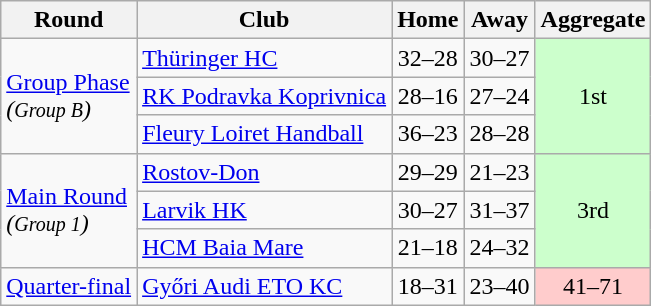<table class="wikitable">
<tr>
<th>Round</th>
<th>Club</th>
<th>Home</th>
<th>Away</th>
<th>Aggregate</th>
</tr>
<tr>
<td rowspan="3"><a href='#'>Group Phase</a><br><em>(<small>Group B</small>)</em></td>
<td> <a href='#'>Thüringer HC</a></td>
<td style="text-align:center;">32–28</td>
<td style="text-align:center;">30–27</td>
<td rowspan="3" style="text-align:center;" bgcolor="#ccffcc">1st</td>
</tr>
<tr>
<td> <a href='#'>RK Podravka Koprivnica</a></td>
<td style="text-align:center;">28–16</td>
<td style="text-align:center;">27–24</td>
</tr>
<tr>
<td> <a href='#'>Fleury Loiret Handball</a></td>
<td style="text-align:center;">36–23</td>
<td style="text-align:center;">28–28</td>
</tr>
<tr>
<td rowspan="3"><a href='#'>Main Round</a><br><em>(<small>Group 1</small>)</em></td>
<td> <a href='#'>Rostov-Don</a></td>
<td style="text-align:center;">29–29</td>
<td style="text-align:center;">21–23</td>
<td rowspan="3" style="text-align:center;" bgcolor="#ccffcc">3rd</td>
</tr>
<tr>
<td> <a href='#'>Larvik HK</a></td>
<td style="text-align:center;">30–27</td>
<td style="text-align:center;">31–37</td>
</tr>
<tr>
<td> <a href='#'>HCM Baia Mare</a></td>
<td style="text-align:center;">21–18</td>
<td style="text-align:center;">24–32</td>
</tr>
<tr>
<td><a href='#'>Quarter-final</a></td>
<td> <a href='#'>Győri Audi ETO KC</a></td>
<td style="text-align:center;">18–31</td>
<td style="text-align:center;">23–40</td>
<td style="text-align:center;" bgcolor="#ffcccc">41–71</td>
</tr>
</table>
